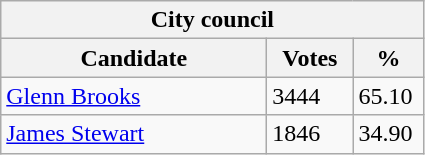<table class="wikitable">
<tr>
<th colspan="3">City council</th>
</tr>
<tr>
<th style="width: 170px">Candidate</th>
<th style="width: 50px">Votes</th>
<th style="width: 40px">%</th>
</tr>
<tr>
<td><a href='#'>Glenn Brooks</a></td>
<td>3444</td>
<td>65.10</td>
</tr>
<tr>
<td><a href='#'>James Stewart</a></td>
<td>1846</td>
<td>34.90</td>
</tr>
</table>
